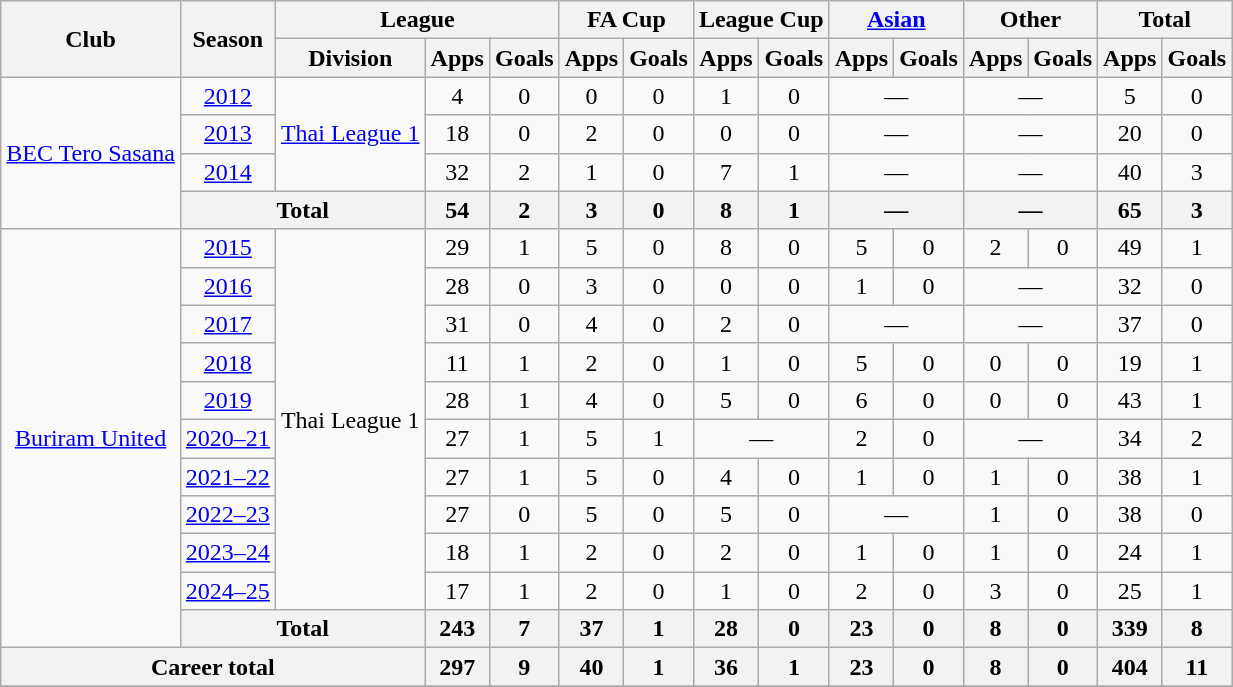<table class="wikitable" style="text-align:center;">
<tr>
<th rowspan="2">Club</th>
<th rowspan="2">Season</th>
<th colspan="3">League</th>
<th colspan="2">FA Cup</th>
<th colspan="2">League Cup</th>
<th colspan="2"><a href='#'>Asian</a></th>
<th colspan="2">Other</th>
<th colspan="2">Total</th>
</tr>
<tr>
<th>Division</th>
<th>Apps</th>
<th>Goals</th>
<th>Apps</th>
<th>Goals</th>
<th>Apps</th>
<th>Goals</th>
<th>Apps</th>
<th>Goals</th>
<th>Apps</th>
<th>Goals</th>
<th>Apps</th>
<th>Goals</th>
</tr>
<tr>
<td rowspan="4"><a href='#'>BEC Tero Sasana</a></td>
<td><a href='#'>2012</a></td>
<td rowspan="3"><a href='#'>Thai League 1</a></td>
<td>4</td>
<td>0</td>
<td>0</td>
<td>0</td>
<td>1</td>
<td>0</td>
<td colspan="2">—</td>
<td colspan="2">—</td>
<td>5</td>
<td>0</td>
</tr>
<tr>
<td><a href='#'>2013</a></td>
<td>18</td>
<td>0</td>
<td>2</td>
<td>0</td>
<td>0</td>
<td>0</td>
<td colspan="2">—</td>
<td colspan="2">—</td>
<td>20</td>
<td>0</td>
</tr>
<tr>
<td><a href='#'>2014</a></td>
<td>32</td>
<td>2</td>
<td>1</td>
<td>0</td>
<td>7</td>
<td>1</td>
<td colspan="2">—</td>
<td colspan="2">—</td>
<td>40</td>
<td>3</td>
</tr>
<tr>
<th colspan=2>Total</th>
<th>54</th>
<th>2</th>
<th>3</th>
<th>0</th>
<th>8</th>
<th>1</th>
<th colspan="2">—</th>
<th colspan="2">—</th>
<th>65</th>
<th>3</th>
</tr>
<tr>
<td rowspan="11"><a href='#'>Buriram United</a></td>
<td><a href='#'>2015</a></td>
<td rowspan="10">Thai League 1</td>
<td>29</td>
<td>1</td>
<td>5</td>
<td>0</td>
<td>8</td>
<td>0</td>
<td>5</td>
<td>0</td>
<td>2</td>
<td>0</td>
<td>49</td>
<td>1</td>
</tr>
<tr>
<td><a href='#'>2016</a></td>
<td>28</td>
<td>0</td>
<td>3</td>
<td>0</td>
<td>0</td>
<td>0</td>
<td>1</td>
<td>0</td>
<td colspan="2">—</td>
<td>32</td>
<td>0</td>
</tr>
<tr>
<td><a href='#'>2017</a></td>
<td>31</td>
<td>0</td>
<td>4</td>
<td>0</td>
<td>2</td>
<td>0</td>
<td colspan="2">—</td>
<td colspan="2">—</td>
<td>37</td>
<td>0</td>
</tr>
<tr>
<td><a href='#'>2018</a></td>
<td>11</td>
<td>1</td>
<td>2</td>
<td>0</td>
<td>1</td>
<td>0</td>
<td>5</td>
<td>0</td>
<td>0</td>
<td>0</td>
<td>19</td>
<td>1</td>
</tr>
<tr>
<td><a href='#'>2019</a></td>
<td>28</td>
<td>1</td>
<td>4</td>
<td>0</td>
<td>5</td>
<td>0</td>
<td>6</td>
<td>0</td>
<td>0</td>
<td>0</td>
<td>43</td>
<td>1</td>
</tr>
<tr>
<td><a href='#'>2020–21</a></td>
<td>27</td>
<td>1</td>
<td>5</td>
<td>1</td>
<td colspan="2">—</td>
<td>2</td>
<td>0</td>
<td colspan="2">—</td>
<td>34</td>
<td>2</td>
</tr>
<tr>
<td><a href='#'>2021–22</a></td>
<td>27</td>
<td>1</td>
<td>5</td>
<td>0</td>
<td>4</td>
<td>0</td>
<td>1</td>
<td>0</td>
<td>1</td>
<td>0</td>
<td>38</td>
<td>1</td>
</tr>
<tr>
<td><a href='#'>2022–23</a></td>
<td>27</td>
<td>0</td>
<td>5</td>
<td>0</td>
<td>5</td>
<td>0</td>
<td colspan="2">—</td>
<td>1</td>
<td>0</td>
<td>38</td>
<td>0</td>
</tr>
<tr>
<td><a href='#'>2023–24</a></td>
<td>18</td>
<td>1</td>
<td>2</td>
<td>0</td>
<td>2</td>
<td>0</td>
<td>1</td>
<td>0</td>
<td>1</td>
<td>0</td>
<td>24</td>
<td>1</td>
</tr>
<tr>
<td><a href='#'>2024–25</a></td>
<td>17</td>
<td>1</td>
<td>2</td>
<td>0</td>
<td>1</td>
<td>0</td>
<td>2</td>
<td>0</td>
<td>3</td>
<td>0</td>
<td>25</td>
<td>1</td>
</tr>
<tr>
<th colspan=2>Total</th>
<th>243</th>
<th>7</th>
<th>37</th>
<th>1</th>
<th>28</th>
<th>0</th>
<th>23</th>
<th>0</th>
<th>8</th>
<th>0</th>
<th>339</th>
<th>8</th>
</tr>
<tr>
<th colspan="3">Career total</th>
<th>297</th>
<th>9</th>
<th>40</th>
<th>1</th>
<th>36</th>
<th>1</th>
<th>23</th>
<th>0</th>
<th>8</th>
<th>0</th>
<th>404</th>
<th>11</th>
</tr>
<tr>
</tr>
</table>
